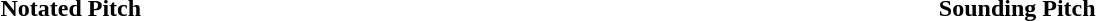<table width="100%">
<tr>
<th align="center">Notated Pitch</th>
<th align="center">Sounding Pitch</th>
</tr>
<tr>
<td align="center"></td>
<td align="center"></td>
</tr>
</table>
